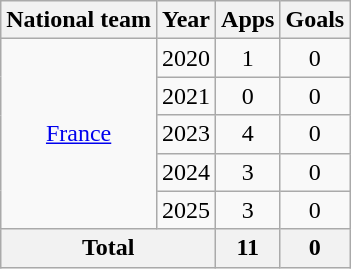<table class="wikitable" style="text-align:center">
<tr>
<th>National team</th>
<th>Year</th>
<th>Apps</th>
<th>Goals</th>
</tr>
<tr>
<td rowspan=5><a href='#'>France</a></td>
<td>2020</td>
<td>1</td>
<td>0</td>
</tr>
<tr>
<td>2021</td>
<td>0</td>
<td>0</td>
</tr>
<tr>
<td>2023</td>
<td>4</td>
<td>0</td>
</tr>
<tr>
<td>2024</td>
<td>3</td>
<td>0</td>
</tr>
<tr>
<td>2025</td>
<td>3</td>
<td>0</td>
</tr>
<tr>
<th colspan=2>Total</th>
<th>11</th>
<th>0</th>
</tr>
</table>
